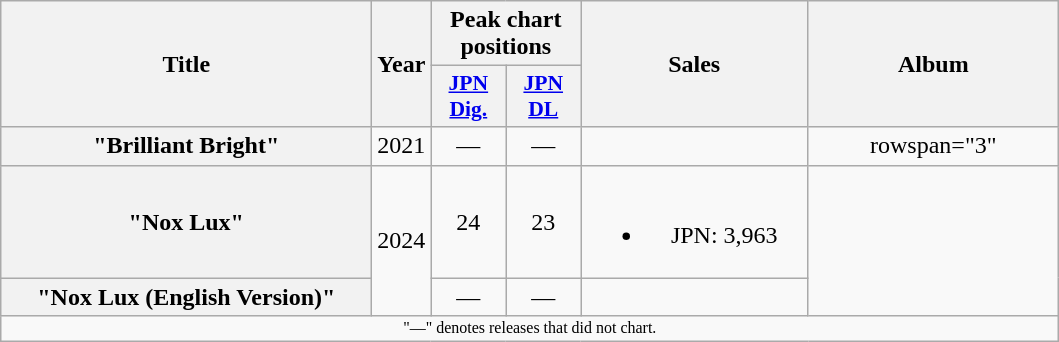<table class="wikitable plainrowheaders" style="text-align:center;">
<tr>
<th scope="col" rowspan="2" style="width:15em;">Title</th>
<th scope="col" rowspan="2" style="width:1em;">Year</th>
<th scope="col" colspan="2">Peak chart<br>positions</th>
<th scope="col" rowspan="2" style="width:9em;">Sales<br></th>
<th scope="col" rowspan="2" style="width:10em;">Album</th>
</tr>
<tr>
<th scope="col" style="width:3em;font-size:90%;"><a href='#'>JPN<br>Dig.</a><br></th>
<th scope="col" style="width:3em;font-size:90%;"><a href='#'>JPN<br>DL</a><br></th>
</tr>
<tr>
<th scope="row">"Brilliant Bright"</th>
<td>2021</td>
<td>—</td>
<td>—</td>
<td></td>
<td>rowspan="3" </td>
</tr>
<tr>
<th scope="row">"Nox Lux"</th>
<td rowspan="2">2024</td>
<td>24</td>
<td>23</td>
<td><br><ul><li>JPN: 3,963</li></ul></td>
</tr>
<tr>
<th scope="row">"Nox Lux (English Version)"</th>
<td>—</td>
<td>—</td>
<td></td>
</tr>
<tr>
<td colspan="6" style="font-size: 8pt">"—" denotes releases that did not chart.</td>
</tr>
</table>
